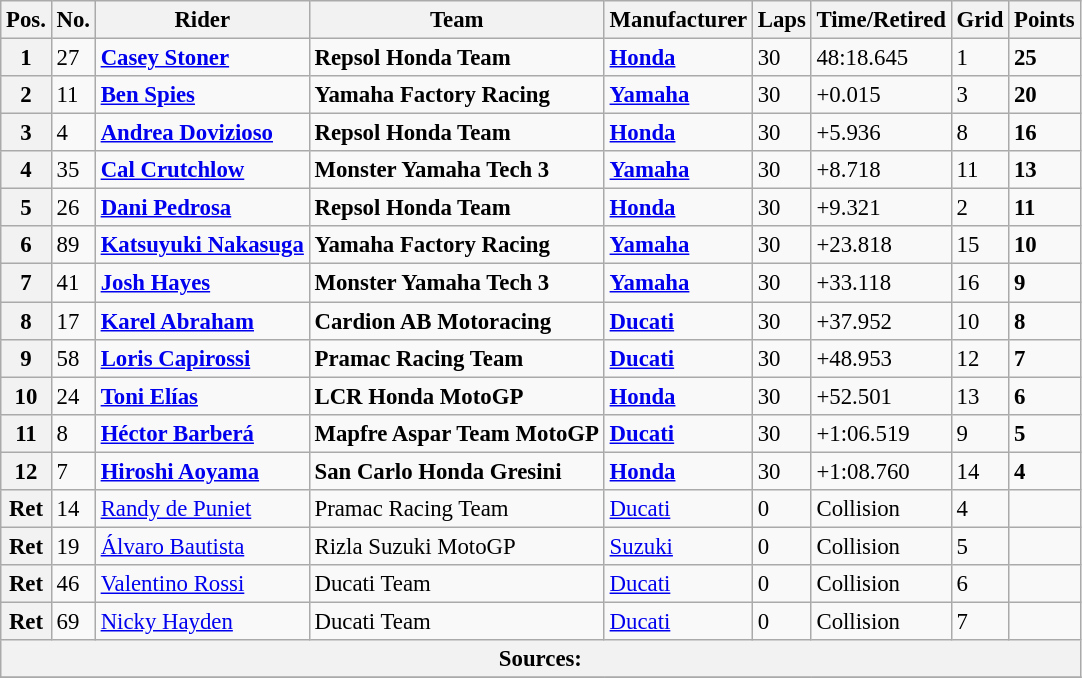<table class="wikitable" style="font-size: 95%;">
<tr>
<th>Pos.</th>
<th>No.</th>
<th>Rider</th>
<th>Team</th>
<th>Manufacturer</th>
<th>Laps</th>
<th>Time/Retired</th>
<th>Grid</th>
<th>Points</th>
</tr>
<tr>
<th>1</th>
<td>27</td>
<td> <strong><a href='#'>Casey Stoner</a></strong></td>
<td><strong>Repsol Honda Team</strong></td>
<td><strong><a href='#'>Honda</a></strong></td>
<td>30</td>
<td>48:18.645</td>
<td>1</td>
<td><strong>25</strong></td>
</tr>
<tr>
<th>2</th>
<td>11</td>
<td> <strong><a href='#'>Ben Spies</a></strong></td>
<td><strong>Yamaha Factory Racing</strong></td>
<td><strong><a href='#'>Yamaha</a></strong></td>
<td>30</td>
<td>+0.015</td>
<td>3</td>
<td><strong>20</strong></td>
</tr>
<tr>
<th>3</th>
<td>4</td>
<td> <strong><a href='#'>Andrea Dovizioso</a></strong></td>
<td><strong>Repsol Honda Team</strong></td>
<td><strong><a href='#'>Honda</a></strong></td>
<td>30</td>
<td>+5.936</td>
<td>8</td>
<td><strong>16</strong></td>
</tr>
<tr>
<th>4</th>
<td>35</td>
<td> <strong><a href='#'>Cal Crutchlow</a></strong></td>
<td><strong>Monster Yamaha Tech 3</strong></td>
<td><strong><a href='#'>Yamaha</a></strong></td>
<td>30</td>
<td>+8.718</td>
<td>11</td>
<td><strong>13</strong></td>
</tr>
<tr>
<th>5</th>
<td>26</td>
<td> <strong><a href='#'>Dani Pedrosa</a></strong></td>
<td><strong>Repsol Honda Team</strong></td>
<td><strong><a href='#'>Honda</a></strong></td>
<td>30</td>
<td>+9.321</td>
<td>2</td>
<td><strong>11</strong></td>
</tr>
<tr>
<th>6</th>
<td>89</td>
<td> <strong><a href='#'>Katsuyuki Nakasuga</a></strong></td>
<td><strong>Yamaha Factory Racing</strong></td>
<td><strong><a href='#'>Yamaha</a></strong></td>
<td>30</td>
<td>+23.818</td>
<td>15</td>
<td><strong>10</strong></td>
</tr>
<tr>
<th>7</th>
<td>41</td>
<td> <strong><a href='#'>Josh Hayes</a></strong></td>
<td><strong>Monster Yamaha Tech 3</strong></td>
<td><strong><a href='#'>Yamaha</a></strong></td>
<td>30</td>
<td>+33.118</td>
<td>16</td>
<td><strong>9</strong></td>
</tr>
<tr>
<th>8</th>
<td>17</td>
<td> <strong><a href='#'>Karel Abraham</a></strong></td>
<td><strong>Cardion AB Motoracing</strong></td>
<td><strong><a href='#'>Ducati</a></strong></td>
<td>30</td>
<td>+37.952</td>
<td>10</td>
<td><strong>8</strong></td>
</tr>
<tr>
<th>9</th>
<td>58</td>
<td> <strong><a href='#'>Loris Capirossi</a></strong></td>
<td><strong>Pramac Racing Team</strong></td>
<td><strong><a href='#'>Ducati</a></strong></td>
<td>30</td>
<td>+48.953</td>
<td>12</td>
<td><strong>7</strong></td>
</tr>
<tr>
<th>10</th>
<td>24</td>
<td> <strong><a href='#'>Toni Elías</a></strong></td>
<td><strong>LCR Honda MotoGP</strong></td>
<td><strong><a href='#'>Honda</a></strong></td>
<td>30</td>
<td>+52.501</td>
<td>13</td>
<td><strong>6</strong></td>
</tr>
<tr>
<th>11</th>
<td>8</td>
<td> <strong><a href='#'>Héctor Barberá</a></strong></td>
<td><strong>Mapfre Aspar Team MotoGP</strong></td>
<td><strong><a href='#'>Ducati</a></strong></td>
<td>30</td>
<td>+1:06.519</td>
<td>9</td>
<td><strong>5</strong></td>
</tr>
<tr>
<th>12</th>
<td>7</td>
<td> <strong><a href='#'>Hiroshi Aoyama</a></strong></td>
<td><strong>San Carlo Honda Gresini</strong></td>
<td><strong><a href='#'>Honda</a></strong></td>
<td>30</td>
<td>+1:08.760</td>
<td>14</td>
<td><strong>4</strong></td>
</tr>
<tr>
<th>Ret</th>
<td>14</td>
<td> <a href='#'>Randy de Puniet</a></td>
<td>Pramac Racing Team</td>
<td><a href='#'>Ducati</a></td>
<td>0</td>
<td>Collision</td>
<td>4</td>
<td></td>
</tr>
<tr>
<th>Ret</th>
<td>19</td>
<td> <a href='#'>Álvaro Bautista</a></td>
<td>Rizla Suzuki MotoGP</td>
<td><a href='#'>Suzuki</a></td>
<td>0</td>
<td>Collision</td>
<td>5</td>
<td></td>
</tr>
<tr>
<th>Ret</th>
<td>46</td>
<td> <a href='#'>Valentino Rossi</a></td>
<td>Ducati Team</td>
<td><a href='#'>Ducati</a></td>
<td>0</td>
<td>Collision</td>
<td>6</td>
<td></td>
</tr>
<tr>
<th>Ret</th>
<td>69</td>
<td> <a href='#'>Nicky Hayden</a></td>
<td>Ducati Team</td>
<td><a href='#'>Ducati</a></td>
<td>0</td>
<td>Collision</td>
<td>7</td>
<td></td>
</tr>
<tr>
<th colspan=9>Sources: </th>
</tr>
<tr>
</tr>
</table>
